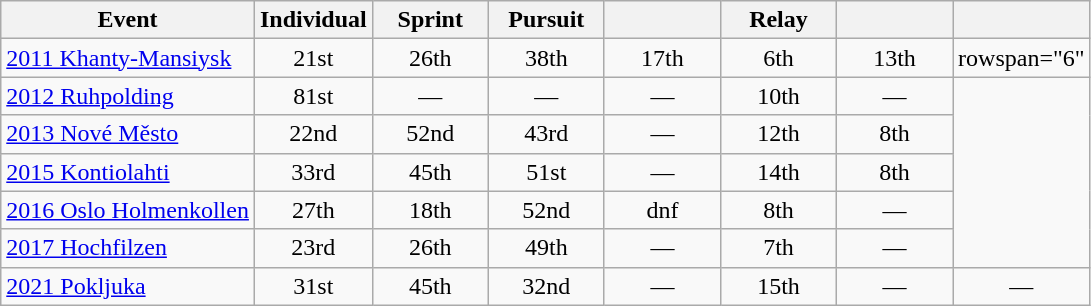<table class="wikitable" style="text-align: center;">
<tr ">
<th>Event</th>
<th style="width:70px;">Individual</th>
<th style="width:70px;">Sprint</th>
<th style="width:70px;">Pursuit</th>
<th style="width:70px;"></th>
<th style="width:70px;">Relay</th>
<th style="width:70px;"></th>
<th style="width:70px;"></th>
</tr>
<tr>
<td align=left> <a href='#'>2011 Khanty-Mansiysk</a></td>
<td>21st</td>
<td>26th</td>
<td>38th</td>
<td>17th</td>
<td>6th</td>
<td>13th</td>
<td>rowspan="6" </td>
</tr>
<tr>
<td align=left> <a href='#'>2012 Ruhpolding</a></td>
<td>81st</td>
<td>—</td>
<td>—</td>
<td>—</td>
<td>10th</td>
<td>—</td>
</tr>
<tr>
<td align=left> <a href='#'>2013 Nové Město</a></td>
<td>22nd</td>
<td>52nd</td>
<td>43rd</td>
<td>—</td>
<td>12th</td>
<td>8th</td>
</tr>
<tr>
<td align=left> <a href='#'>2015 Kontiolahti</a></td>
<td>33rd</td>
<td>45th</td>
<td>51st</td>
<td>—</td>
<td>14th</td>
<td>8th</td>
</tr>
<tr>
<td align=left> <a href='#'>2016 Oslo Holmenkollen</a></td>
<td>27th</td>
<td>18th</td>
<td>52nd</td>
<td>dnf</td>
<td>8th</td>
<td>—</td>
</tr>
<tr>
<td align=left> <a href='#'>2017 Hochfilzen</a></td>
<td>23rd</td>
<td>26th</td>
<td>49th</td>
<td>—</td>
<td>7th</td>
<td>—</td>
</tr>
<tr>
<td align=left> <a href='#'>2021 Pokljuka</a></td>
<td>31st</td>
<td>45th</td>
<td>32nd</td>
<td>—</td>
<td>15th</td>
<td>—</td>
<td>—</td>
</tr>
</table>
